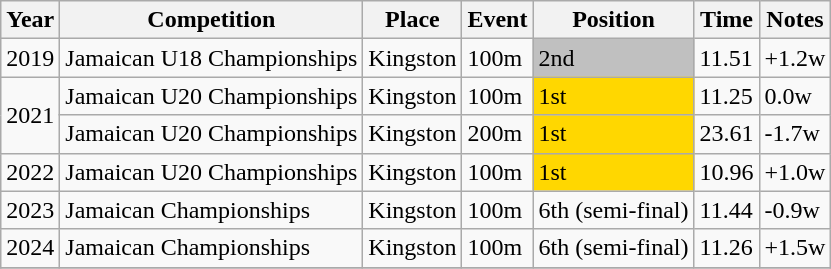<table class="wikitable">
<tr>
<th>Year</th>
<th>Competition</th>
<th>Place</th>
<th>Event</th>
<th>Position</th>
<th>Time</th>
<th>Notes</th>
</tr>
<tr>
<td>2019</td>
<td>Jamaican U18 Championships</td>
<td>Kingston</td>
<td>100m</td>
<td bgcolor=silver>2nd</td>
<td>11.51</td>
<td>+1.2w</td>
</tr>
<tr>
<td rowspan=2>2021</td>
<td>Jamaican U20 Championships</td>
<td>Kingston</td>
<td>100m</td>
<td bgcolor=gold>1st</td>
<td>11.25</td>
<td>0.0w</td>
</tr>
<tr>
<td>Jamaican U20 Championships</td>
<td>Kingston</td>
<td>200m</td>
<td bgcolor=gold>1st</td>
<td>23.61</td>
<td>-1.7w</td>
</tr>
<tr>
<td>2022</td>
<td>Jamaican U20 Championships</td>
<td>Kingston</td>
<td>100m</td>
<td bgcolor=gold>1st</td>
<td>10.96</td>
<td>+1.0w</td>
</tr>
<tr>
<td>2023</td>
<td>Jamaican Championships</td>
<td>Kingston</td>
<td>100m</td>
<td>6th (semi-final)</td>
<td>11.44</td>
<td>-0.9w</td>
</tr>
<tr>
<td>2024</td>
<td>Jamaican Championships</td>
<td>Kingston</td>
<td>100m</td>
<td>6th (semi-final)</td>
<td>11.26</td>
<td>+1.5w</td>
</tr>
<tr>
</tr>
</table>
